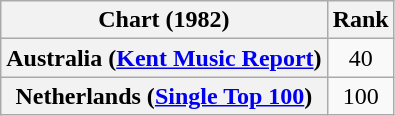<table class="wikitable plainrowheaders">
<tr>
<th>Chart (1982)</th>
<th>Rank</th>
</tr>
<tr>
<th scope="row">Australia (<a href='#'>Kent Music Report</a>)</th>
<td align="center">40</td>
</tr>
<tr>
<th scope="row">Netherlands (<a href='#'>Single Top 100</a>)</th>
<td align="center">100</td>
</tr>
</table>
